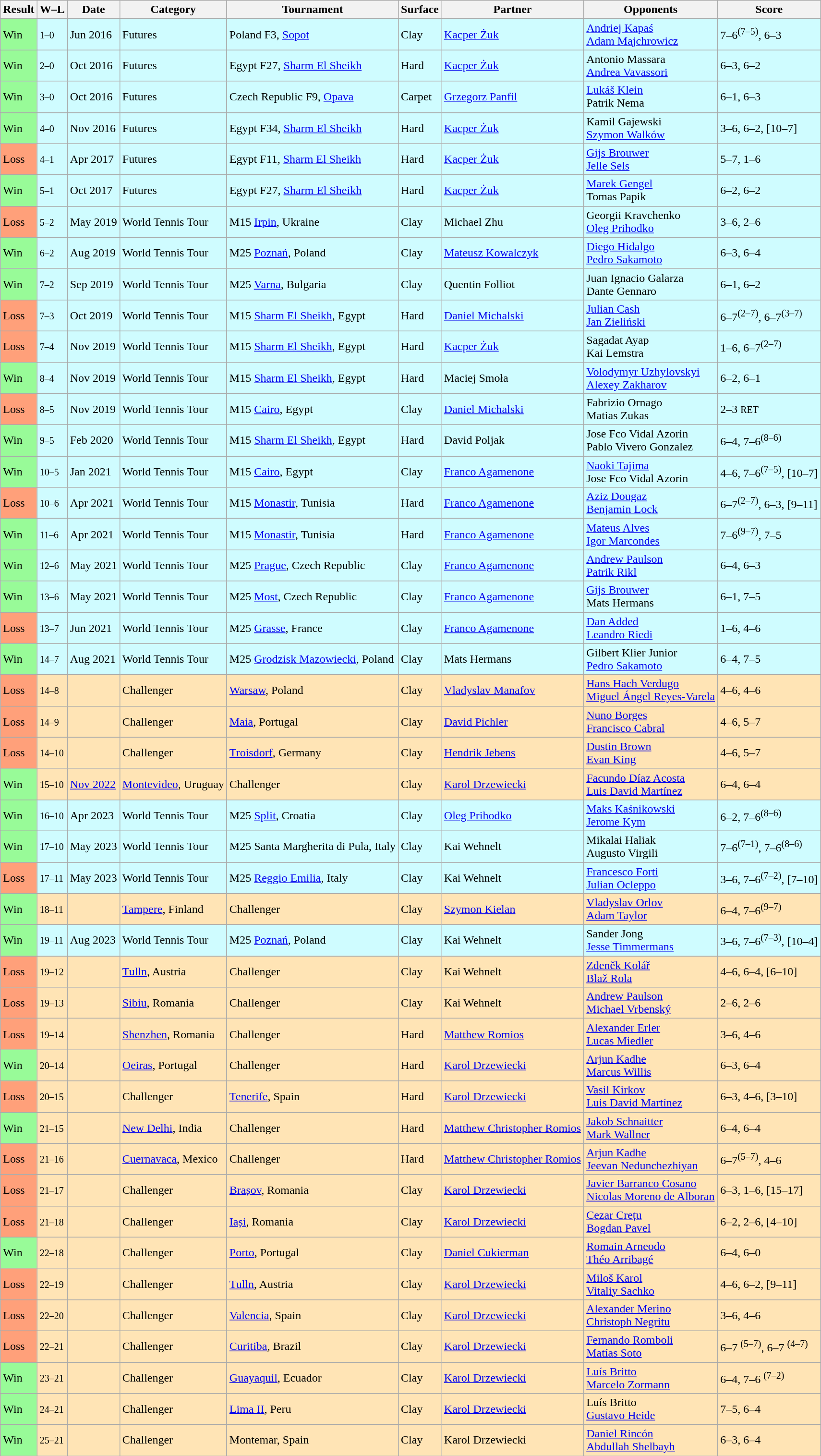<table class=wikitable>
<tr>
<th>Result</th>
<th class="unsortable">W–L</th>
<th>Date</th>
<th>Category</th>
<th>Tournament</th>
<th>Surface</th>
<th>Partner</th>
<th>Opponents</th>
<th>Score</th>
</tr>
<tr>
</tr>
<tr style="background:#cffcff;">
<td style="background:#98FB98">Win</td>
<td><small>1–0</small></td>
<td>Jun 2016</td>
<td>Futures</td>
<td>Poland F3, <a href='#'>Sopot</a></td>
<td>Clay</td>
<td> <a href='#'>Kacper Żuk</a></td>
<td> <a href='#'>Andriej Kapaś</a><br> <a href='#'>Adam Majchrowicz</a></td>
<td>7–6<sup>(7–5)</sup>, 6–3</td>
</tr>
<tr style="background:#cffcff;">
<td style="background:#98FB98">Win</td>
<td><small>2–0</small></td>
<td>Oct 2016</td>
<td>Futures</td>
<td>Egypt F27, <a href='#'>Sharm El Sheikh</a></td>
<td>Hard</td>
<td> <a href='#'>Kacper Żuk</a></td>
<td> Antonio Massara<br> <a href='#'>Andrea Vavassori</a></td>
<td>6–3, 6–2</td>
</tr>
<tr style="background:#cffcff;">
<td style="background:#98FB98">Win</td>
<td><small>3–0</small></td>
<td>Oct 2016</td>
<td>Futures</td>
<td>Czech Republic F9, <a href='#'>Opava</a></td>
<td>Carpet</td>
<td> <a href='#'>Grzegorz Panfil</a></td>
<td> <a href='#'>Lukáš Klein</a><br> Patrik Nema</td>
<td>6–1, 6–3</td>
</tr>
<tr style="background:#cffcff;">
<td style="background:#98FB98">Win</td>
<td><small>4–0</small></td>
<td>Nov 2016</td>
<td>Futures</td>
<td>Egypt F34, <a href='#'>Sharm El Sheikh</a></td>
<td>Hard</td>
<td> <a href='#'>Kacper Żuk</a></td>
<td> Kamil Gajewski<br> <a href='#'>Szymon Walków</a></td>
<td>3–6, 6–2, [10–7]</td>
</tr>
<tr style="background:#cffcff;">
<td bgcolor=FFA07A>Loss</td>
<td><small>4–1</small></td>
<td>Apr 2017</td>
<td>Futures</td>
<td>Egypt F11, <a href='#'>Sharm El Sheikh</a></td>
<td>Hard</td>
<td> <a href='#'>Kacper Żuk</a></td>
<td> <a href='#'>Gijs Brouwer</a><br> <a href='#'>Jelle Sels</a></td>
<td>5–7, 1–6</td>
</tr>
<tr style="background:#cffcff;">
<td style="background:#98FB98">Win</td>
<td><small>5–1</small></td>
<td>Oct 2017</td>
<td>Futures</td>
<td>Egypt F27, <a href='#'>Sharm El Sheikh</a></td>
<td>Hard</td>
<td> <a href='#'>Kacper Żuk</a></td>
<td> <a href='#'>Marek Gengel</a><br> Tomas Papik</td>
<td>6–2, 6–2</td>
</tr>
<tr style="background:#cffcff;">
<td bgcolor=FFA07A>Loss</td>
<td><small>5–2</small></td>
<td>May 2019</td>
<td>World Tennis Tour</td>
<td>M15 <a href='#'>Irpin</a>, Ukraine</td>
<td>Clay</td>
<td> Michael Zhu</td>
<td> Georgii Kravchenko<br> <a href='#'>Oleg Prihodko</a></td>
<td>3–6, 2–6</td>
</tr>
<tr style="background:#cffcff;">
<td style="background:#98FB98">Win</td>
<td><small>6–2</small></td>
<td>Aug 2019</td>
<td>World Tennis Tour</td>
<td>M25 <a href='#'>Poznań</a>, Poland</td>
<td>Clay</td>
<td> <a href='#'>Mateusz Kowalczyk</a></td>
<td> <a href='#'>Diego Hidalgo</a><br> <a href='#'>Pedro Sakamoto</a></td>
<td>6–3, 6–4</td>
</tr>
<tr style="background:#cffcff;">
<td style="background:#98FB98">Win</td>
<td><small>7–2</small></td>
<td>Sep 2019</td>
<td>World Tennis Tour</td>
<td>M25 <a href='#'>Varna</a>, Bulgaria</td>
<td>Clay</td>
<td> Quentin Folliot</td>
<td> Juan Ignacio Galarza<br> Dante Gennaro</td>
<td>6–1, 6–2</td>
</tr>
<tr style="background:#cffcff;">
<td bgcolor=FFA07A>Loss</td>
<td><small>7–3</small></td>
<td>Oct 2019</td>
<td>World Tennis Tour</td>
<td>M15 <a href='#'>Sharm El Sheikh</a>, Egypt</td>
<td>Hard</td>
<td> <a href='#'>Daniel Michalski</a></td>
<td> <a href='#'>Julian Cash</a><br> <a href='#'>Jan Zieliński</a></td>
<td>6–7<sup>(2–7)</sup>, 6–7<sup>(3–7)</sup></td>
</tr>
<tr style="background:#cffcff;">
<td bgcolor=FFA07A>Loss</td>
<td><small>7–4</small></td>
<td>Nov 2019</td>
<td>World Tennis Tour</td>
<td>M15 <a href='#'>Sharm El Sheikh</a>, Egypt</td>
<td>Hard</td>
<td> <a href='#'>Kacper Żuk</a></td>
<td> Sagadat Ayap<br> Kai Lemstra</td>
<td>1–6, 6–7<sup>(2–7)</sup></td>
</tr>
<tr style="background:#cffcff;">
<td style="background:#98FB98">Win</td>
<td><small>8–4</small></td>
<td>Nov 2019</td>
<td>World Tennis Tour</td>
<td>M15 <a href='#'>Sharm El Sheikh</a>, Egypt</td>
<td>Hard</td>
<td> Maciej Smoła</td>
<td> <a href='#'>Volodymyr Uzhylovskyi</a><br> <a href='#'>Alexey Zakharov</a></td>
<td>6–2, 6–1</td>
</tr>
<tr style="background:#cffcff;">
<td bgcolor=FFA07A>Loss</td>
<td><small>8–5</small></td>
<td>Nov 2019</td>
<td>World Tennis Tour</td>
<td>M15 <a href='#'>Cairo</a>, Egypt</td>
<td>Clay</td>
<td> <a href='#'>Daniel Michalski</a></td>
<td> Fabrizio Ornago<br> Matias Zukas</td>
<td>2–3 <small>RET</small></td>
</tr>
<tr style="background:#cffcff;">
<td style="background:#98FB98">Win</td>
<td><small>9–5</small></td>
<td>Feb 2020</td>
<td>World Tennis Tour</td>
<td>M15 <a href='#'>Sharm El Sheikh</a>, Egypt</td>
<td>Hard</td>
<td> David Poljak</td>
<td> Jose Fco Vidal Azorin<br> Pablo Vivero Gonzalez</td>
<td>6–4, 7–6<sup>(8–6)</sup></td>
</tr>
<tr style="background:#cffcff;">
<td style="background:#98FB98">Win</td>
<td><small>10–5</small></td>
<td>Jan 2021</td>
<td>World Tennis Tour</td>
<td>M15 <a href='#'>Cairo</a>, Egypt</td>
<td>Clay</td>
<td> <a href='#'>Franco Agamenone</a></td>
<td> <a href='#'>Naoki Tajima</a><br> Jose Fco Vidal Azorin</td>
<td>4–6, 7–6<sup>(7–5)</sup>, [10–7]</td>
</tr>
<tr style="background:#cffcff;">
<td bgcolor=FFA07A>Loss</td>
<td><small>10–6</small></td>
<td>Apr 2021</td>
<td>World Tennis Tour</td>
<td>M15 <a href='#'>Monastir</a>, Tunisia</td>
<td>Hard</td>
<td> <a href='#'>Franco Agamenone</a></td>
<td> <a href='#'>Aziz Dougaz</a><br> <a href='#'>Benjamin Lock</a></td>
<td>6–7<sup>(2–7)</sup>, 6–3, [9–11]</td>
</tr>
<tr style="background:#cffcff;">
<td style="background:#98FB98">Win</td>
<td><small>11–6</small></td>
<td>Apr 2021</td>
<td>World Tennis Tour</td>
<td>M15 <a href='#'>Monastir</a>, Tunisia</td>
<td>Hard</td>
<td> <a href='#'>Franco Agamenone</a></td>
<td> <a href='#'>Mateus Alves</a><br> <a href='#'>Igor Marcondes</a></td>
<td>7–6<sup>(9–7)</sup>, 7–5</td>
</tr>
<tr style="background:#cffcff;">
<td style="background:#98FB98">Win</td>
<td><small>12–6</small></td>
<td>May 2021</td>
<td>World Tennis Tour</td>
<td>M25 <a href='#'>Prague</a>, Czech Republic</td>
<td>Clay</td>
<td> <a href='#'>Franco Agamenone</a></td>
<td> <a href='#'>Andrew Paulson</a><br> <a href='#'>Patrik Rikl</a></td>
<td>6–4, 6–3</td>
</tr>
<tr style="background:#cffcff;">
<td style="background:#98FB98">Win</td>
<td><small>13–6</small></td>
<td>May 2021</td>
<td>World Tennis Tour</td>
<td>M25 <a href='#'>Most</a>, Czech Republic</td>
<td>Clay</td>
<td> <a href='#'>Franco Agamenone</a></td>
<td> <a href='#'>Gijs Brouwer</a><br> Mats Hermans</td>
<td>6–1, 7–5</td>
</tr>
<tr style="background:#cffcff;">
<td bgcolor=FFA07A>Loss</td>
<td><small>13–7</small></td>
<td>Jun 2021</td>
<td>World Tennis Tour</td>
<td>M25 <a href='#'>Grasse</a>, France</td>
<td>Clay</td>
<td> <a href='#'>Franco Agamenone</a></td>
<td> <a href='#'>Dan Added</a><br> <a href='#'>Leandro Riedi</a></td>
<td>1–6, 4–6</td>
</tr>
<tr style="background:#cffcff;">
<td style="background:#98FB98">Win</td>
<td><small>14–7</small></td>
<td>Aug 2021</td>
<td>World Tennis Tour</td>
<td>M25 <a href='#'>Grodzisk Mazowiecki</a>, Poland</td>
<td>Clay</td>
<td> Mats Hermans</td>
<td> Gilbert Klier Junior<br> <a href='#'>Pedro Sakamoto</a></td>
<td>6–4, 7–5</td>
</tr>
<tr bgcolor=moccasin>
<td bgcolor=FFA07A>Loss</td>
<td><small>14–8</small></td>
<td><a href='#'></a></td>
<td>Challenger</td>
<td><a href='#'>Warsaw</a>, Poland</td>
<td>Clay</td>
<td> <a href='#'>Vladyslav Manafov</a></td>
<td> <a href='#'>Hans Hach Verdugo</a><br> <a href='#'>Miguel Ángel Reyes-Varela</a></td>
<td>4–6, 4–6</td>
</tr>
<tr bgcolor=moccasin>
<td bgcolor=FFA07A>Loss</td>
<td><small>14–9</small></td>
<td><a href='#'></a></td>
<td>Challenger</td>
<td><a href='#'>Maia</a>, Portugal</td>
<td>Clay</td>
<td> <a href='#'>David Pichler</a></td>
<td> <a href='#'>Nuno Borges</a><br> <a href='#'>Francisco Cabral</a></td>
<td>4–6, 5–7</td>
</tr>
<tr bgcolor=moccasin>
<td bgcolor=FFA07A>Loss</td>
<td><small>14–10</small></td>
<td><a href='#'></a></td>
<td>Challenger</td>
<td><a href='#'>Troisdorf</a>, Germany</td>
<td>Clay</td>
<td> <a href='#'>Hendrik Jebens</a></td>
<td> <a href='#'>Dustin Brown</a><br> <a href='#'>Evan King</a></td>
<td>4–6, 5–7</td>
</tr>
<tr bgcolor=moccasin>
<td style="background:#98FB98">Win</td>
<td><small>15–10</small></td>
<td><a href='#'>Nov 2022</a></td>
<td><a href='#'>Montevideo</a>, Uruguay</td>
<td>Challenger</td>
<td>Clay</td>
<td> <a href='#'>Karol Drzewiecki</a></td>
<td> <a href='#'>Facundo Díaz Acosta</a><br> <a href='#'>Luis David Martínez</a></td>
<td>6–4, 6–4</td>
</tr>
<tr style="background:#cffcff;">
<td style="background:#98FB98">Win</td>
<td><small>16–10</small></td>
<td>Apr 2023</td>
<td>World Tennis Tour</td>
<td>M25 <a href='#'>Split</a>, Croatia</td>
<td>Clay</td>
<td> <a href='#'>Oleg Prihodko</a></td>
<td> <a href='#'>Maks Kaśnikowski</a><br> <a href='#'>Jerome Kym</a></td>
<td>6–2, 7–6<sup>(8–6)</sup></td>
</tr>
<tr style="background:#cffcff;">
<td style="background:#98FB98">Win</td>
<td><small>17–10</small></td>
<td>May 2023</td>
<td>World Tennis Tour</td>
<td>M25 Santa Margherita di Pula, Italy</td>
<td>Clay</td>
<td> Kai Wehnelt</td>
<td> Mikalai Haliak<br> Augusto Virgili</td>
<td>7–6<sup>(7–1)</sup>, 7–6<sup>(8–6)</sup></td>
</tr>
<tr style="background:#cffcff;">
<td bgcolor=FFA07A>Loss</td>
<td><small>17–11</small></td>
<td>May 2023</td>
<td>World Tennis Tour</td>
<td>M25 <a href='#'>Reggio Emilia</a>, Italy</td>
<td>Clay</td>
<td> Kai Wehnelt</td>
<td> <a href='#'>Francesco Forti</a><br> <a href='#'>Julian Ocleppo</a></td>
<td>3–6, 7–6<sup>(7–2)</sup>, [7–10]</td>
</tr>
<tr bgcolor=moccasin>
<td style="background:#98FB98">Win</td>
<td><small>18–11</small></td>
<td><a href='#'></a></td>
<td><a href='#'>Tampere</a>, Finland</td>
<td style="background:moccasin;">Challenger</td>
<td>Clay</td>
<td> <a href='#'>Szymon Kielan</a></td>
<td> <a href='#'>Vladyslav Orlov</a><br> <a href='#'>Adam Taylor</a></td>
<td>6–4, 7–6<sup>(9–7)</sup></td>
</tr>
<tr style="background:#cffcff;">
<td style="background:#98FB98">Win</td>
<td><small>19–11</small></td>
<td>Aug 2023</td>
<td>World Tennis Tour</td>
<td>M25 <a href='#'>Poznań</a>, Poland</td>
<td>Clay</td>
<td> Kai Wehnelt</td>
<td> Sander Jong<br> <a href='#'>Jesse Timmermans</a></td>
<td>3–6, 7–6<sup>(7–3)</sup>, [10–4]</td>
</tr>
<tr bgcolor=moccasin>
<td bgcolor=FFA07A>Loss</td>
<td><small>19–12</small></td>
<td><a href='#'></a></td>
<td><a href='#'>Tulln</a>, Austria</td>
<td style="background:moccasin;">Challenger</td>
<td>Clay</td>
<td> Kai Wehnelt</td>
<td> <a href='#'>Zdeněk Kolář</a><br> <a href='#'>Blaž Rola</a></td>
<td>4–6, 6–4, [6–10]</td>
</tr>
<tr bgcolor=moccasin>
<td bgcolor=FFA07A>Loss</td>
<td><small>19–13</small></td>
<td><a href='#'></a></td>
<td><a href='#'>Sibiu</a>, Romania</td>
<td style="background:moccasin;">Challenger</td>
<td>Clay</td>
<td> Kai Wehnelt</td>
<td> <a href='#'>Andrew Paulson</a><br> <a href='#'>Michael Vrbenský</a></td>
<td>2–6, 2–6</td>
</tr>
<tr bgcolor=moccasin>
<td bgcolor=FFA07A>Loss</td>
<td><small>19–14</small></td>
<td><a href='#'></a></td>
<td><a href='#'>Shenzhen</a>, Romania</td>
<td style="background:moccasin;">Challenger</td>
<td>Hard</td>
<td> <a href='#'>Matthew Romios</a></td>
<td> <a href='#'>Alexander Erler</a><br> <a href='#'>Lucas Miedler</a></td>
<td>3–6, 4–6</td>
</tr>
<tr bgcolor=moccasin>
<td style="background:#98FB98">Win</td>
<td><small>20–14</small></td>
<td><a href='#'></a></td>
<td><a href='#'>Oeiras</a>, Portugal</td>
<td style="background:moccasin;">Challenger</td>
<td>Hard</td>
<td> <a href='#'>Karol Drzewiecki</a></td>
<td> <a href='#'>Arjun Kadhe</a><br> <a href='#'>Marcus Willis</a></td>
<td>6–3, 6–4</td>
</tr>
<tr bgcolor=moccasin>
<td bgcolor=FFA07A>Loss</td>
<td><small>20–15</small></td>
<td><a href='#'></a></td>
<td>Challenger</td>
<td><a href='#'>Tenerife</a>, Spain</td>
<td>Hard</td>
<td> <a href='#'>Karol Drzewiecki</a></td>
<td> <a href='#'>Vasil Kirkov</a><br> <a href='#'>Luis David Martínez</a></td>
<td>6–3, 4–6, [3–10]</td>
</tr>
<tr bgcolor=moccasin>
<td bgcolor=98FB98>Win</td>
<td><small>21–15</small></td>
<td><a href='#'></a></td>
<td><a href='#'>New Delhi</a>, India</td>
<td>Challenger</td>
<td>Hard</td>
<td> <a href='#'>Matthew Christopher Romios</a></td>
<td> <a href='#'>Jakob Schnaitter</a> <br>  <a href='#'>Mark Wallner</a></td>
<td>6–4, 6–4</td>
</tr>
<tr bgcolor=moccasin>
<td bgcolor=FFA07A>Loss</td>
<td><small>21–16</small></td>
<td><a href='#'></a></td>
<td><a href='#'>Cuernavaca</a>, Mexico</td>
<td>Challenger</td>
<td>Hard</td>
<td> <a href='#'>Matthew Christopher Romios</a></td>
<td> <a href='#'>Arjun Kadhe</a> <br>  <a href='#'>Jeevan Nedunchezhiyan</a></td>
<td>6–7<sup>(5–7)</sup>, 4–6</td>
</tr>
<tr bgcolor=moccasin>
<td bgcolor=FFA07A>Loss</td>
<td><small>21–17</small></td>
<td><a href='#'></a></td>
<td>Challenger</td>
<td><a href='#'>Brașov</a>, Romania</td>
<td>Clay</td>
<td> <a href='#'>Karol Drzewiecki</a></td>
<td> <a href='#'>Javier Barranco Cosano</a><br> <a href='#'>Nicolas Moreno de Alboran</a></td>
<td>6–3, 1–6, [15–17]</td>
</tr>
<tr bgcolor=moccasin>
<td bgcolor=FFA07A>Loss</td>
<td><small>21–18</small></td>
<td><a href='#'></a></td>
<td>Challenger</td>
<td><a href='#'>Iași</a>, Romania</td>
<td>Clay</td>
<td> <a href='#'>Karol Drzewiecki</a></td>
<td> <a href='#'>Cezar Crețu</a><br> <a href='#'>Bogdan Pavel</a></td>
<td>6–2, 2–6, [4–10]</td>
</tr>
<tr bgcolor=moccasin>
<td bgcolor=98FB98>Win</td>
<td><small>22–18</small></td>
<td><a href='#'></a></td>
<td>Challenger</td>
<td><a href='#'>Porto</a>, Portugal</td>
<td>Clay</td>
<td> <a href='#'>Daniel Cukierman</a></td>
<td> <a href='#'>Romain Arneodo</a><br> <a href='#'>Théo Arribagé</a></td>
<td>6–4, 6–0</td>
</tr>
<tr bgcolor=moccasin>
<td bgcolor=FFA07A>Loss</td>
<td><small>22–19</small></td>
<td><a href='#'></a></td>
<td>Challenger</td>
<td><a href='#'>Tulln</a>, Austria</td>
<td>Clay</td>
<td> <a href='#'>Karol Drzewiecki</a></td>
<td> <a href='#'>Miloš Karol</a><br> <a href='#'>Vitaliy Sachko</a></td>
<td>4–6, 6–2, [9–11]</td>
</tr>
<tr bgcolor=moccasin>
<td bgcolor=FFA07A>Loss</td>
<td><small>22–20</small></td>
<td><a href='#'></a></td>
<td>Challenger</td>
<td><a href='#'>Valencia</a>, Spain</td>
<td>Clay</td>
<td> <a href='#'>Karol Drzewiecki</a></td>
<td> <a href='#'>Alexander Merino</a><br> <a href='#'>Christoph Negritu</a></td>
<td>3–6, 4–6</td>
</tr>
<tr bgcolor=moccasin>
<td bgcolor=FFA07A>Loss</td>
<td><small>22–21</small></td>
<td><a href='#'></a></td>
<td>Challenger</td>
<td><a href='#'>Curitiba</a>, Brazil</td>
<td>Clay</td>
<td> <a href='#'>Karol Drzewiecki</a></td>
<td> <a href='#'>Fernando Romboli</a><br> <a href='#'> Matías Soto</a></td>
<td>6–7 <sup>(5–7)</sup>, 6–7 <sup>(4–7)</sup></td>
</tr>
<tr bgcolor=moccasin>
<td bgcolor=98FB98>Win</td>
<td><small>23–21</small></td>
<td><a href='#'></a></td>
<td>Challenger</td>
<td><a href='#'>Guayaquil</a>, Ecuador</td>
<td>Clay</td>
<td> <a href='#'>Karol Drzewiecki</a></td>
<td> <a href='#'>Luís Britto</a><br> <a href='#'>Marcelo Zormann</a></td>
<td>6–4, 7–6 <sup>(7–2)</sup></td>
</tr>
<tr bgcolor=moccasin>
<td style="background:#98fb98">Win</td>
<td><small>24–21</small></td>
<td><a href='#'></a></td>
<td style="background:moccasin;">Challenger</td>
<td style="background:moccasin;"><a href='#'>Lima II</a>, Peru</td>
<td>Clay</td>
<td> <a href='#'>Karol Drzewiecki</a></td>
<td> Luís Britto <br>  <a href='#'>Gustavo Heide</a></td>
<td>7–5, 6–4</td>
</tr>
<tr bgcolor=moccasin>
<td style="background:#98fb98">Win</td>
<td><small>25–21</small></td>
<td><a href='#'></a></td>
<td style="background:moccasin;">Challenger</td>
<td style="background:moccasin;">Montemar, Spain</td>
<td>Clay</td>
<td> Karol Drzewiecki</td>
<td> <a href='#'>Daniel Rincón</a><br> <a href='#'>Abdullah Shelbayh</a></td>
<td>6–3, 6–4</td>
</tr>
</table>
